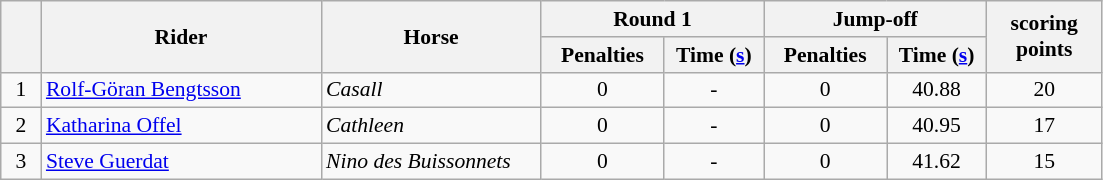<table class="wikitable" style="font-size: 90%">
<tr>
<th rowspan=2 width=20></th>
<th rowspan=2 width=180>Rider</th>
<th rowspan=2 width=140>Horse</th>
<th colspan=2>Round 1</th>
<th colspan=2>Jump-off</th>
<th rowspan=2 width=70>scoring<br>points</th>
</tr>
<tr>
<th width=75>Penalties</th>
<th width=60>Time (<a href='#'>s</a>)</th>
<th width=75>Penalties</th>
<th width=60>Time (<a href='#'>s</a>)</th>
</tr>
<tr>
<td align=center>1</td>
<td> <a href='#'>Rolf-Göran Bengtsson</a></td>
<td><em>Casall</em></td>
<td align=center>0</td>
<td align=center>-</td>
<td align=center>0</td>
<td align=center>40.88</td>
<td align=center>20</td>
</tr>
<tr>
<td align=center>2</td>
<td> <a href='#'>Katharina Offel</a></td>
<td><em>Cathleen</em></td>
<td align=center>0</td>
<td align=center>-</td>
<td align=center>0</td>
<td align=center>40.95</td>
<td align=center>17</td>
</tr>
<tr>
<td align=center>3</td>
<td> <a href='#'>Steve Guerdat</a></td>
<td><em>Nino des Buissonnets</em></td>
<td align=center>0</td>
<td align=center>-</td>
<td align=center>0</td>
<td align=center>41.62</td>
<td align=center>15</td>
</tr>
</table>
